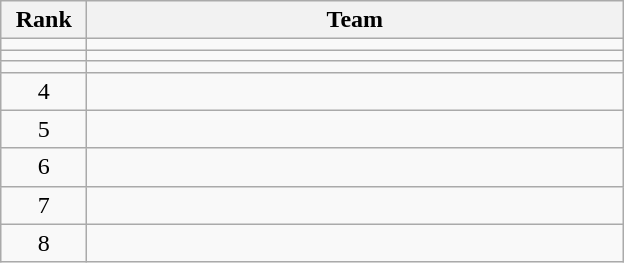<table class="wikitable" style="text-align: center;">
<tr>
<th width=50>Rank</th>
<th width=350>Team</th>
</tr>
<tr>
<td></td>
<td align="left"></td>
</tr>
<tr>
<td></td>
<td align="left"></td>
</tr>
<tr>
<td></td>
<td align="left"></td>
</tr>
<tr>
<td>4</td>
<td align="left"></td>
</tr>
<tr>
<td>5</td>
<td align="left"></td>
</tr>
<tr>
<td>6</td>
<td align="left"></td>
</tr>
<tr>
<td>7</td>
<td align="left"></td>
</tr>
<tr>
<td>8</td>
<td align="left"></td>
</tr>
</table>
